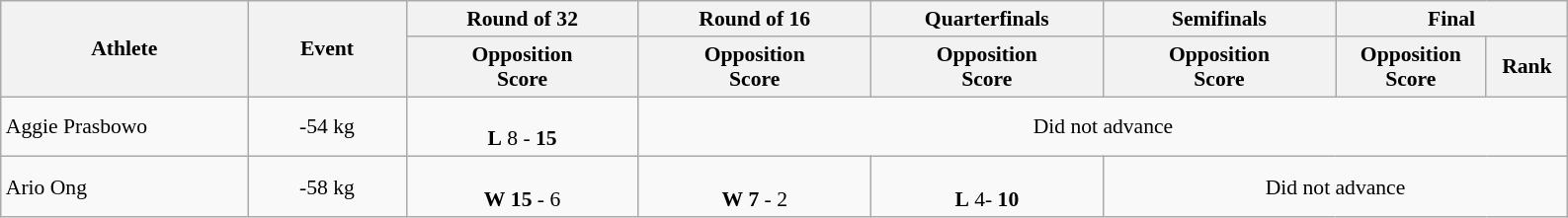<table class=wikitable style="font-size:90%; text-align:center">
<tr>
<th width="160" rowspan="2">Athlete</th>
<th width="100" rowspan="2">Event</th>
<th width="150">Round of 32</th>
<th width="150">Round of 16</th>
<th width="150">Quarterfinals</th>
<th width="150">Semifinals</th>
<th width="150" colspan="2">Final</th>
</tr>
<tr>
<th>Opposition<br>Score</th>
<th>Opposition<br>Score</th>
<th>Opposition<br>Score</th>
<th>Opposition<br>Score</th>
<th>Opposition<br>Score</th>
<th>Rank</th>
</tr>
<tr>
<td align=left>Aggie Prasbowo</td>
<td align=centre>-54 kg</td>
<td> <br> <strong>L</strong> 8 - <strong>15</strong></td>
<td colspan=5 align="center">Did not advance</td>
</tr>
<tr>
<td align=left>Ario Ong</td>
<td align=centre>-58 kg</td>
<td> <br> <strong>W</strong> <strong>15</strong> - 6</td>
<td> <br> <strong>W</strong> <strong>7</strong> - 2</td>
<td> <br> <strong>L</strong> 4- <strong>10</strong></td>
<td colspan=3 align="center">Did not advance</td>
</tr>
</table>
